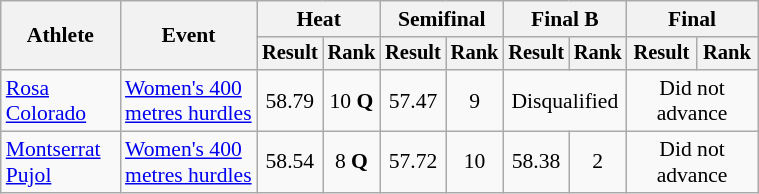<table class="wikitable" style="font-size:90%; width:40%">
<tr>
<th rowspan="2">Athlete</th>
<th rowspan="2">Event</th>
<th colspan="2">Heat</th>
<th colspan="2">Semifinal</th>
<th colspan="2">Final B</th>
<th colspan="2">Final</th>
</tr>
<tr style="font-size:95%">
<th>Result</th>
<th>Rank</th>
<th>Result</th>
<th>Rank</th>
<th>Result</th>
<th>Rank</th>
<th>Result</th>
<th>Rank</th>
</tr>
<tr align=center>
<td align=left><a href='#'>Rosa Colorado</a></td>
<td align=left><a href='#'>Women's 400 metres hurdles</a></td>
<td>58.79</td>
<td>10 <strong>Q</strong></td>
<td>57.47</td>
<td>9</td>
<td colspan=2>Disqualified</td>
<td colspan=2>Did not advance</td>
</tr>
<tr align=center>
<td align=left><a href='#'>Montserrat Pujol</a></td>
<td align=left><a href='#'>Women's 400 metres hurdles</a></td>
<td>58.54</td>
<td>8 <strong>Q</strong></td>
<td>57.72</td>
<td>10</td>
<td>58.38</td>
<td>2</td>
<td colspan=2>Did not advance</td>
</tr>
</table>
